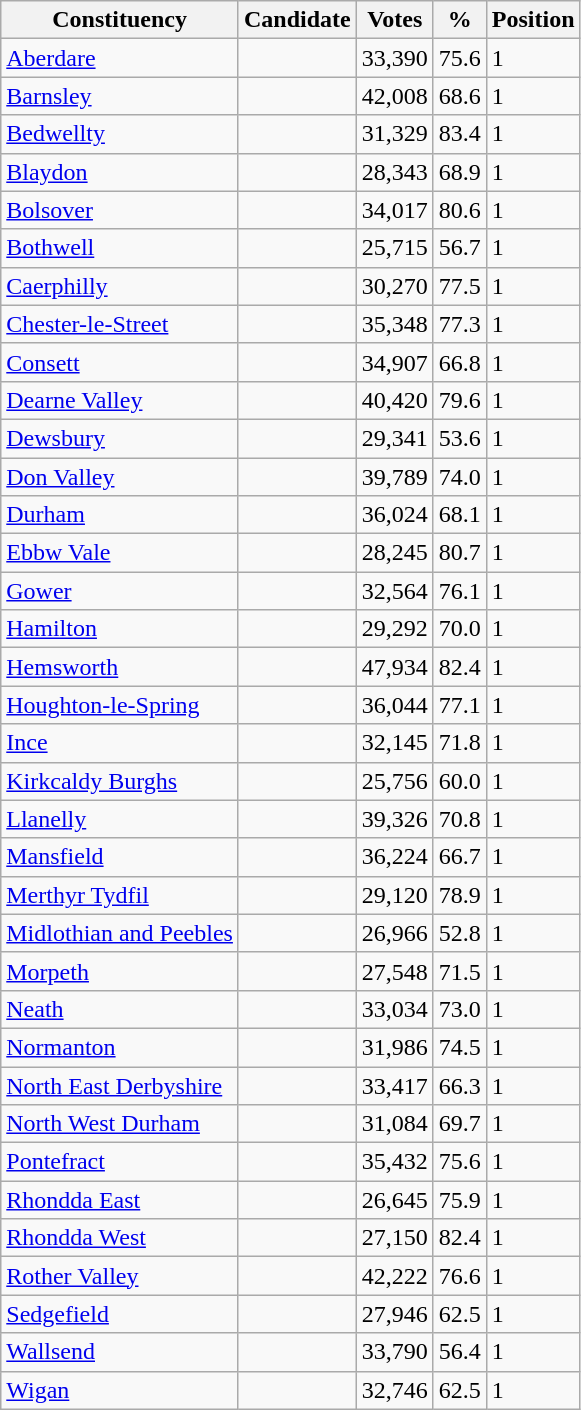<table class="wikitable sortable">
<tr>
<th>Constituency</th>
<th>Candidate</th>
<th>Votes</th>
<th>%</th>
<th>Position</th>
</tr>
<tr>
<td><a href='#'>Aberdare</a></td>
<td></td>
<td>33,390</td>
<td>75.6</td>
<td>1</td>
</tr>
<tr>
<td><a href='#'>Barnsley</a></td>
<td></td>
<td>42,008</td>
<td>68.6</td>
<td>1</td>
</tr>
<tr>
<td><a href='#'>Bedwellty</a></td>
<td></td>
<td>31,329</td>
<td>83.4</td>
<td>1</td>
</tr>
<tr>
<td><a href='#'>Blaydon</a></td>
<td></td>
<td>28,343</td>
<td>68.9</td>
<td>1</td>
</tr>
<tr>
<td><a href='#'>Bolsover</a></td>
<td></td>
<td>34,017</td>
<td>80.6</td>
<td>1</td>
</tr>
<tr>
<td><a href='#'>Bothwell</a></td>
<td></td>
<td>25,715</td>
<td>56.7</td>
<td>1</td>
</tr>
<tr>
<td><a href='#'>Caerphilly</a></td>
<td></td>
<td>30,270</td>
<td>77.5</td>
<td>1</td>
</tr>
<tr>
<td><a href='#'>Chester-le-Street</a></td>
<td></td>
<td>35,348</td>
<td>77.3</td>
<td>1</td>
</tr>
<tr>
<td><a href='#'>Consett</a></td>
<td></td>
<td>34,907</td>
<td>66.8</td>
<td>1</td>
</tr>
<tr>
<td><a href='#'>Dearne Valley</a></td>
<td></td>
<td>40,420</td>
<td>79.6</td>
<td>1</td>
</tr>
<tr>
<td><a href='#'>Dewsbury</a></td>
<td></td>
<td>29,341</td>
<td>53.6</td>
<td>1</td>
</tr>
<tr>
<td><a href='#'>Don Valley</a></td>
<td></td>
<td>39,789</td>
<td>74.0</td>
<td>1</td>
</tr>
<tr>
<td><a href='#'>Durham</a></td>
<td></td>
<td>36,024</td>
<td>68.1</td>
<td>1</td>
</tr>
<tr>
<td><a href='#'>Ebbw Vale</a></td>
<td></td>
<td>28,245</td>
<td>80.7</td>
<td>1</td>
</tr>
<tr>
<td><a href='#'>Gower</a></td>
<td></td>
<td>32,564</td>
<td>76.1</td>
<td>1</td>
</tr>
<tr>
<td><a href='#'>Hamilton</a></td>
<td></td>
<td>29,292</td>
<td>70.0</td>
<td>1</td>
</tr>
<tr>
<td><a href='#'>Hemsworth</a></td>
<td></td>
<td>47,934</td>
<td>82.4</td>
<td>1</td>
</tr>
<tr>
<td><a href='#'>Houghton-le-Spring</a></td>
<td></td>
<td>36,044</td>
<td>77.1</td>
<td>1</td>
</tr>
<tr>
<td><a href='#'>Ince</a></td>
<td></td>
<td>32,145</td>
<td>71.8</td>
<td>1</td>
</tr>
<tr>
<td><a href='#'>Kirkcaldy Burghs</a></td>
<td></td>
<td>25,756</td>
<td>60.0</td>
<td>1</td>
</tr>
<tr>
<td><a href='#'>Llanelly</a></td>
<td></td>
<td>39,326</td>
<td>70.8</td>
<td>1</td>
</tr>
<tr>
<td><a href='#'>Mansfield</a></td>
<td></td>
<td>36,224</td>
<td>66.7</td>
<td>1</td>
</tr>
<tr>
<td><a href='#'>Merthyr Tydfil</a></td>
<td></td>
<td>29,120</td>
<td>78.9</td>
<td>1</td>
</tr>
<tr>
<td><a href='#'>Midlothian and Peebles</a></td>
<td></td>
<td>26,966</td>
<td>52.8</td>
<td>1</td>
</tr>
<tr>
<td><a href='#'>Morpeth</a></td>
<td></td>
<td>27,548</td>
<td>71.5</td>
<td>1</td>
</tr>
<tr>
<td><a href='#'>Neath</a></td>
<td></td>
<td>33,034</td>
<td>73.0</td>
<td>1</td>
</tr>
<tr>
<td><a href='#'>Normanton</a></td>
<td></td>
<td>31,986</td>
<td>74.5</td>
<td>1</td>
</tr>
<tr>
<td><a href='#'>North East Derbyshire</a></td>
<td></td>
<td>33,417</td>
<td>66.3</td>
<td>1</td>
</tr>
<tr>
<td><a href='#'>North West Durham</a></td>
<td></td>
<td>31,084</td>
<td>69.7</td>
<td>1</td>
</tr>
<tr>
<td><a href='#'>Pontefract</a></td>
<td></td>
<td>35,432</td>
<td>75.6</td>
<td>1</td>
</tr>
<tr>
<td><a href='#'>Rhondda East</a></td>
<td></td>
<td>26,645</td>
<td>75.9</td>
<td>1</td>
</tr>
<tr>
<td><a href='#'>Rhondda West</a></td>
<td></td>
<td>27,150</td>
<td>82.4</td>
<td>1</td>
</tr>
<tr>
<td><a href='#'>Rother Valley</a></td>
<td></td>
<td>42,222</td>
<td>76.6</td>
<td>1</td>
</tr>
<tr>
<td><a href='#'>Sedgefield</a></td>
<td></td>
<td>27,946</td>
<td>62.5</td>
<td>1</td>
</tr>
<tr>
<td><a href='#'>Wallsend</a></td>
<td></td>
<td>33,790</td>
<td>56.4</td>
<td>1</td>
</tr>
<tr>
<td><a href='#'>Wigan</a></td>
<td></td>
<td>32,746</td>
<td>62.5</td>
<td>1</td>
</tr>
</table>
